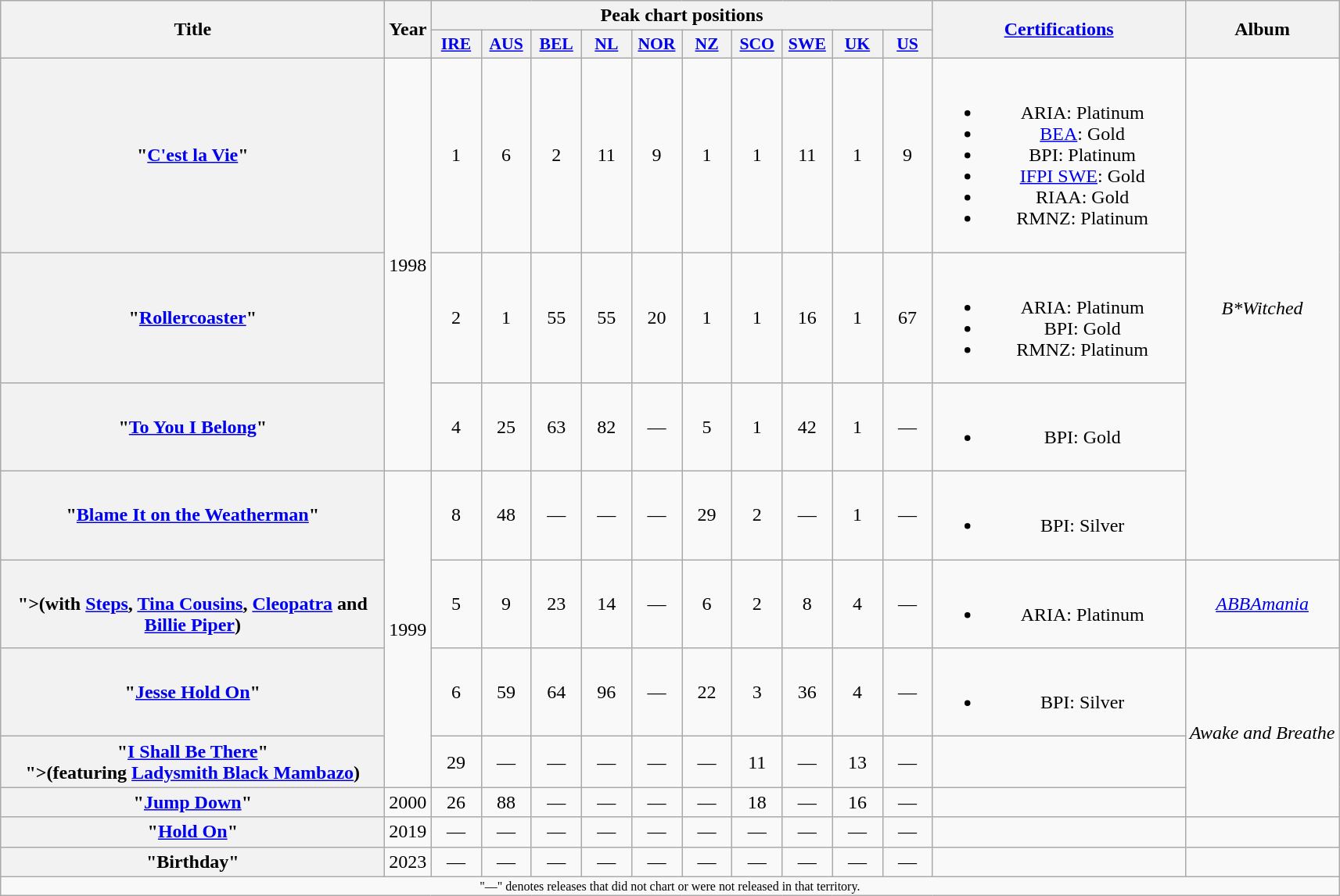<table class="wikitable plainrowheaders" style="text-align:center;" border="1">
<tr>
<th scope="col" rowspan="2" style="width:20em;">Title</th>
<th scope="col" rowspan="2">Year</th>
<th scope="col" colspan="10">Peak chart positions</th>
<th scope="col" rowspan="2" style="width:13em;"><a href='#'>Certifications</a></th>
<th scope="col" rowspan="2">Album</th>
</tr>
<tr>
<th scope="col" style="width:2.5em;font-size:90%;"><a href='#'>IRE</a><br></th>
<th scope="col" style="width:2.5em;font-size:90%;"><a href='#'>AUS</a><br></th>
<th scope="col" style="width:2.5em;font-size:90%;"><a href='#'>BEL</a><br></th>
<th scope="col" style="width:2.5em;font-size:90%;"><a href='#'>NL</a><br></th>
<th scope="col" style="width:2.5em;font-size:90%;"><a href='#'>NOR</a><br></th>
<th scope="col" style="width:2.5em;font-size:90%;"><a href='#'>NZ</a><br></th>
<th scope="col" style="width:2.5em;font-size:90%;"><a href='#'>SCO</a><br></th>
<th scope="col" style="width:2.5em;font-size:90%;"><a href='#'>SWE</a><br></th>
<th scope="col" style="width:2.5em;font-size:90%;"><a href='#'>UK</a><br></th>
<th scope="col" style="width:2.5em;font-size:90%;"><a href='#'>US</a><br></th>
</tr>
<tr>
<th scope="row">"<a href='#'>C'est la Vie</a>"</th>
<td rowspan="3">1998</td>
<td>1</td>
<td>6</td>
<td>2</td>
<td>11</td>
<td>9</td>
<td>1</td>
<td>1</td>
<td>11</td>
<td>1</td>
<td>9</td>
<td><br><ul><li>ARIA: Platinum</li><li><a href='#'>BEA</a>: Gold</li><li>BPI: Platinum</li><li><a href='#'>IFPI SWE</a>: Gold</li><li>RIAA: Gold</li><li>RMNZ: Platinum</li></ul></td>
<td rowspan="4"><em>B*Witched</em></td>
</tr>
<tr>
<th scope="row">"<a href='#'>Rollercoaster</a>"</th>
<td>2</td>
<td>1</td>
<td>55</td>
<td>55</td>
<td>20</td>
<td>1</td>
<td>1</td>
<td>16</td>
<td>1</td>
<td>67</td>
<td><br><ul><li>ARIA: Platinum</li><li>BPI: Gold</li><li>RMNZ: Platinum</li></ul></td>
</tr>
<tr>
<th scope="row">"<a href='#'>To You I Belong</a>"</th>
<td>4</td>
<td>25</td>
<td>63</td>
<td>82</td>
<td>—</td>
<td>5</td>
<td>1</td>
<td>42</td>
<td>1</td>
<td>—</td>
<td><br><ul><li>BPI: Gold</li></ul></td>
</tr>
<tr>
<th scope="row">"<a href='#'>Blame It on the Weatherman</a>"</th>
<td rowspan="4">1999</td>
<td>8</td>
<td>48</td>
<td>—</td>
<td>—</td>
<td>—</td>
<td>29</td>
<td>2</td>
<td>—</td>
<td>1</td>
<td>—</td>
<td><br><ul><li>BPI: Silver</li></ul></td>
</tr>
<tr>
<th scope="row"><br><span>">(with <a href='#'>Steps</a>, <a href='#'>Tina Cousins</a>, <a href='#'>Cleopatra</a> and <a href='#'>Billie Piper</a>)</span></th>
<td>5</td>
<td>9</td>
<td>23</td>
<td>14</td>
<td>—</td>
<td>6</td>
<td>2</td>
<td>8</td>
<td>4</td>
<td>—</td>
<td><br><ul><li>ARIA: Platinum</li></ul></td>
<td><em><a href='#'>ABBAmania</a></em></td>
</tr>
<tr>
<th scope="row">"<a href='#'>Jesse Hold On</a>"</th>
<td>6</td>
<td>59</td>
<td>64</td>
<td>96</td>
<td>—</td>
<td>22</td>
<td>3</td>
<td>36</td>
<td>4</td>
<td>—</td>
<td><br><ul><li>BPI: Silver</li></ul></td>
<td rowspan="3"><em>Awake and Breathe</em></td>
</tr>
<tr>
<th scope="row">"<a href='#'>I Shall Be There</a>"<br><span>">(featuring <a href='#'>Ladysmith Black Mambazo</a>)</span></th>
<td>29</td>
<td>—</td>
<td>—</td>
<td>—</td>
<td>—</td>
<td>—</td>
<td>11</td>
<td>—</td>
<td>13</td>
<td>—</td>
<td></td>
</tr>
<tr>
<th scope="row">"<a href='#'>Jump Down</a>"</th>
<td>2000</td>
<td>26</td>
<td>88</td>
<td>—</td>
<td>—</td>
<td>—</td>
<td>—</td>
<td>18</td>
<td>—</td>
<td>16</td>
<td>—</td>
<td></td>
</tr>
<tr>
<th scope="row">"<a href='#'>Hold On</a>"</th>
<td>2019</td>
<td>—</td>
<td>—</td>
<td>—</td>
<td>—</td>
<td>—</td>
<td>—</td>
<td>—</td>
<td>—</td>
<td>—</td>
<td>—</td>
<td></td>
<td></td>
</tr>
<tr>
<th scope="row">"Birthday"</th>
<td>2023</td>
<td>—</td>
<td>—</td>
<td>—</td>
<td>—</td>
<td>—</td>
<td>—</td>
<td>—</td>
<td>—</td>
<td>—</td>
<td>—</td>
<td></td>
<td></td>
</tr>
<tr>
<td align="center" colspan="15" style="font-size:8pt">"—" denotes releases that did not chart or were not released in that territory.</td>
</tr>
</table>
